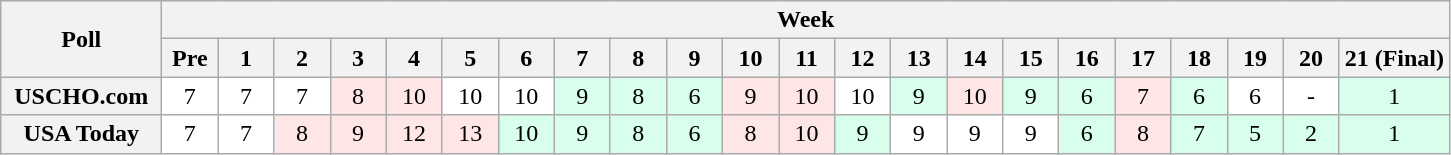<table class="wikitable" style="white-space:nowrap;">
<tr>
<th scope="col" width="100" rowspan="2">Poll</th>
<th colspan="25">Week</th>
</tr>
<tr>
<th scope="col" width="30">Pre</th>
<th scope="col" width="30">1</th>
<th scope="col" width="30">2</th>
<th scope="col" width="30">3</th>
<th scope="col" width="30">4</th>
<th scope="col" width="30">5</th>
<th scope="col" width="30">6</th>
<th scope="col" width="30">7</th>
<th scope="col" width="30">8</th>
<th scope="col" width="30">9</th>
<th scope="col" width="30">10</th>
<th scope="col" width="30">11</th>
<th scope="col" width="30">12</th>
<th scope="col" width="30">13</th>
<th scope="col" width="30">14</th>
<th scope="col" width="30">15</th>
<th scope="col" width="30">16</th>
<th scope="col" width="30">17</th>
<th scope="col" width="30">18</th>
<th scope="col" width="30">19</th>
<th scope="col" width="30">20</th>
<th scope="col" width="30">21 (Final)</th>
</tr>
<tr style="text-align:center;">
<th>USCHO.com</th>
<td bgcolor=FFFFFF>7</td>
<td bgcolor=FFFFFF>7</td>
<td bgcolor=FFFFFF>7</td>
<td bgcolor=FFE6E6>8</td>
<td bgcolor=FFE6E6>10</td>
<td bgcolor=FFFFFF>10</td>
<td bgcolor=FFFFFF>10</td>
<td bgcolor=D8FFEB>9</td>
<td bgcolor=D8FFEB>8</td>
<td bgcolor=D8FFEB>6</td>
<td bgcolor=FFE6E6>9</td>
<td bgcolor=FFE6E6>10</td>
<td bgcolor=FFFFFF>10</td>
<td bgcolor=D8FFEB>9</td>
<td bgcolor=FFE6E6>10</td>
<td bgcolor=D8FFEB>9</td>
<td bgcolor=D8FFEB>6</td>
<td bgcolor=FFE6E6>7</td>
<td bgcolor=D8FFEB>6</td>
<td bgcolor=FFFFFF>6</td>
<td bgcolor=FFFFFF>-</td>
<td bgcolor=D8FFEB>1</td>
</tr>
<tr style="text-align:center;">
<th>USA Today</th>
<td bgcolor=FFFFFF>7</td>
<td bgcolor=FFFFFF>7</td>
<td bgcolor=FFE6E6>8</td>
<td bgcolor=FFE6E6>9</td>
<td bgcolor=FFE6E6>12</td>
<td bgcolor=FFE6E6>13</td>
<td bgcolor=D8FFEB>10</td>
<td bgcolor=D8FFEB>9</td>
<td bgcolor=D8FFEB>8</td>
<td bgcolor=D8FFEB>6</td>
<td bgcolor=FFE6E6>8</td>
<td bgcolor=FFE6E6>10</td>
<td bgcolor=D8FFEB>9</td>
<td bgcolor=FFFFFF>9</td>
<td bgcolor=FFFFFF>9</td>
<td bgcolor=FFFFFF>9</td>
<td bgcolor=D8FFEB>6</td>
<td bgcolor=FFE6E6>8</td>
<td bgcolor=D8FFEB>7</td>
<td bgcolor=D8FFEB>5</td>
<td bgcolor=D8FFEB>2</td>
<td bgcolor=D8FFEB>1</td>
</tr>
</table>
